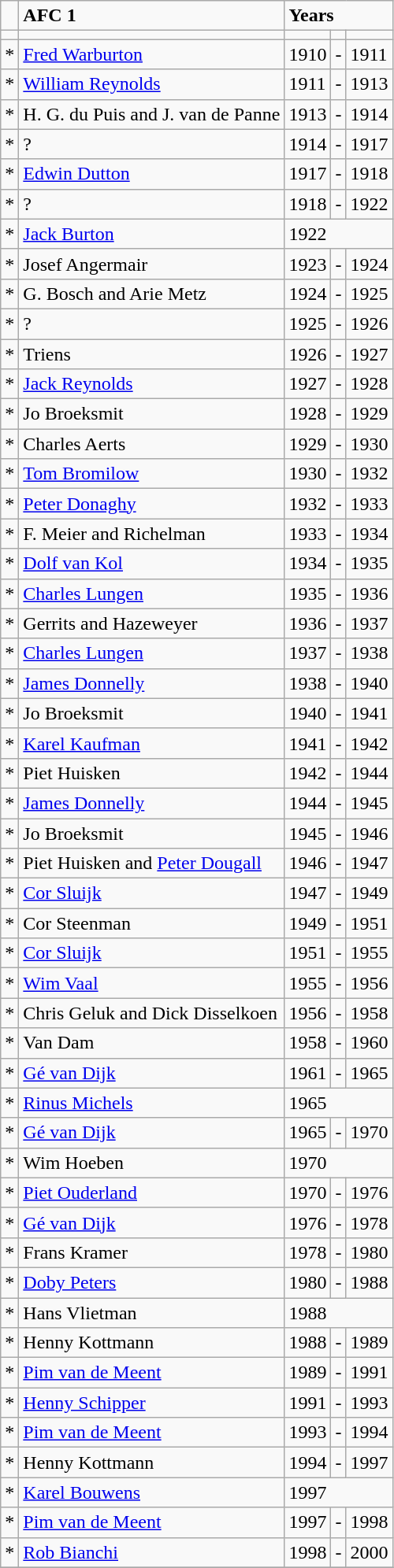<table class="wikitable">
<tr>
<td></td>
<td><strong>AFC 1</strong></td>
<td colspan="3"><strong>Years</strong></td>
</tr>
<tr>
<td></td>
<td></td>
<td></td>
<td></td>
<td></td>
</tr>
<tr>
<td>*</td>
<td> <a href='#'>Fred Warburton</a></td>
<td>1910</td>
<td>-</td>
<td>1911</td>
</tr>
<tr>
<td>*</td>
<td> <a href='#'>William Reynolds</a></td>
<td>1911</td>
<td>-</td>
<td>1913</td>
</tr>
<tr>
<td>*</td>
<td> H. G. du Puis and  J. van de Panne</td>
<td>1913</td>
<td>-</td>
<td>1914</td>
</tr>
<tr>
<td>*</td>
<td>?</td>
<td>1914</td>
<td>-</td>
<td>1917</td>
</tr>
<tr>
<td>*</td>
<td> <a href='#'>Edwin Dutton</a></td>
<td>1917</td>
<td>-</td>
<td>1918</td>
</tr>
<tr>
<td>*</td>
<td>?</td>
<td>1918</td>
<td>-</td>
<td>1922</td>
</tr>
<tr>
<td>*</td>
<td> <a href='#'>Jack Burton</a></td>
<td colspan="3">1922</td>
</tr>
<tr>
<td>*</td>
<td> Josef Angermair</td>
<td>1923</td>
<td>-</td>
<td>1924</td>
</tr>
<tr>
<td>*</td>
<td>G. Bosch and Arie Metz</td>
<td>1924</td>
<td>-</td>
<td>1925</td>
</tr>
<tr>
<td>*</td>
<td>?</td>
<td>1925</td>
<td>-</td>
<td>1926</td>
</tr>
<tr>
<td>*</td>
<td>Triens</td>
<td>1926</td>
<td>-</td>
<td>1927</td>
</tr>
<tr>
<td>*</td>
<td> <a href='#'>Jack Reynolds</a></td>
<td>1927</td>
<td>-</td>
<td>1928</td>
</tr>
<tr>
<td>*</td>
<td> Jo Broeksmit</td>
<td>1928</td>
<td>-</td>
<td>1929</td>
</tr>
<tr>
<td>*</td>
<td> Charles Aerts</td>
<td>1929</td>
<td>-</td>
<td>1930</td>
</tr>
<tr>
<td>*</td>
<td> <a href='#'>Tom Bromilow</a></td>
<td>1930</td>
<td>-</td>
<td>1932</td>
</tr>
<tr>
<td>*</td>
<td> <a href='#'>Peter Donaghy</a></td>
<td>1932</td>
<td>-</td>
<td>1933</td>
</tr>
<tr>
<td>*</td>
<td>F. Meier and Richelman</td>
<td>1933</td>
<td>-</td>
<td>1934</td>
</tr>
<tr>
<td>*</td>
<td> <a href='#'>Dolf van Kol</a></td>
<td>1934</td>
<td>-</td>
<td>1935</td>
</tr>
<tr>
<td>*</td>
<td> <a href='#'>Charles Lungen</a></td>
<td>1935</td>
<td>-</td>
<td>1936</td>
</tr>
<tr>
<td>*</td>
<td> Gerrits and Hazeweyer</td>
<td>1936</td>
<td>-</td>
<td>1937</td>
</tr>
<tr>
<td>*</td>
<td> <a href='#'>Charles Lungen</a></td>
<td>1937</td>
<td>-</td>
<td>1938</td>
</tr>
<tr>
<td>*</td>
<td> <a href='#'>James Donnelly</a></td>
<td>1938</td>
<td>-</td>
<td>1940</td>
</tr>
<tr>
<td>*</td>
<td> Jo Broeksmit</td>
<td>1940</td>
<td>-</td>
<td>1941</td>
</tr>
<tr>
<td>*</td>
<td> <a href='#'>Karel Kaufman</a></td>
<td>1941</td>
<td>-</td>
<td>1942</td>
</tr>
<tr>
<td>*</td>
<td> Piet Huisken</td>
<td>1942</td>
<td>-</td>
<td>1944</td>
</tr>
<tr>
<td>*</td>
<td> <a href='#'>James Donnelly</a></td>
<td>1944</td>
<td>-</td>
<td>1945</td>
</tr>
<tr>
<td>*</td>
<td> Jo Broeksmit</td>
<td>1945</td>
<td>-</td>
<td>1946</td>
</tr>
<tr>
<td>*</td>
<td> Piet Huisken and  <a href='#'>Peter Dougall</a></td>
<td>1946</td>
<td>-</td>
<td>1947</td>
</tr>
<tr>
<td>*</td>
<td> <a href='#'>Cor Sluijk</a></td>
<td>1947</td>
<td>-</td>
<td>1949</td>
</tr>
<tr>
<td>*</td>
<td> Cor Steenman</td>
<td>1949</td>
<td>-</td>
<td>1951</td>
</tr>
<tr>
<td>*</td>
<td> <a href='#'>Cor Sluijk</a></td>
<td>1951</td>
<td>-</td>
<td>1955</td>
</tr>
<tr>
<td>*</td>
<td> <a href='#'>Wim Vaal</a></td>
<td>1955</td>
<td>-</td>
<td>1956</td>
</tr>
<tr>
<td>*</td>
<td> Chris Geluk and  Dick Disselkoen</td>
<td>1956</td>
<td>-</td>
<td>1958</td>
</tr>
<tr>
<td>*</td>
<td> Van Dam</td>
<td>1958</td>
<td>-</td>
<td>1960</td>
</tr>
<tr>
<td>*</td>
<td> <a href='#'>Gé van Dijk</a></td>
<td>1961</td>
<td>-</td>
<td>1965</td>
</tr>
<tr>
<td>*</td>
<td> <a href='#'>Rinus Michels</a></td>
<td colspan="3">1965</td>
</tr>
<tr>
<td>*</td>
<td> <a href='#'>Gé van Dijk</a></td>
<td>1965</td>
<td>-</td>
<td>1970</td>
</tr>
<tr>
<td>*</td>
<td> Wim Hoeben</td>
<td colspan="3">1970</td>
</tr>
<tr>
<td>*</td>
<td> <a href='#'>Piet Ouderland</a></td>
<td>1970</td>
<td>-</td>
<td>1976</td>
</tr>
<tr>
<td>*</td>
<td> <a href='#'>Gé van Dijk</a></td>
<td>1976</td>
<td>-</td>
<td>1978</td>
</tr>
<tr>
<td>*</td>
<td> Frans Kramer</td>
<td>1978</td>
<td>-</td>
<td>1980</td>
</tr>
<tr>
<td>*</td>
<td> <a href='#'>Doby Peters</a></td>
<td>1980</td>
<td>-</td>
<td>1988</td>
</tr>
<tr>
<td>*</td>
<td> Hans Vlietman</td>
<td colspan="3">1988</td>
</tr>
<tr>
<td>*</td>
<td> Henny Kottmann</td>
<td>1988</td>
<td>-</td>
<td>1989</td>
</tr>
<tr>
<td>*</td>
<td> <a href='#'>Pim  van de Meent</a></td>
<td>1989</td>
<td>-</td>
<td>1991</td>
</tr>
<tr>
<td>*</td>
<td> <a href='#'>Henny Schipper</a></td>
<td>1991</td>
<td>-</td>
<td>1993</td>
</tr>
<tr>
<td>*</td>
<td> <a href='#'>Pim  van de Meent</a></td>
<td>1993</td>
<td>-</td>
<td>1994</td>
</tr>
<tr>
<td>*</td>
<td> Henny Kottmann</td>
<td>1994</td>
<td>-</td>
<td>1997</td>
</tr>
<tr>
<td>*</td>
<td> <a href='#'>Karel Bouwens</a></td>
<td colspan="3">1997</td>
</tr>
<tr>
<td>*</td>
<td> <a href='#'>Pim  van de Meent</a></td>
<td>1997</td>
<td>-</td>
<td>1998</td>
</tr>
<tr>
<td>*</td>
<td> <a href='#'>Rob Bianchi</a></td>
<td>1998</td>
<td>-</td>
<td>2000</td>
</tr>
<tr>
</tr>
</table>
